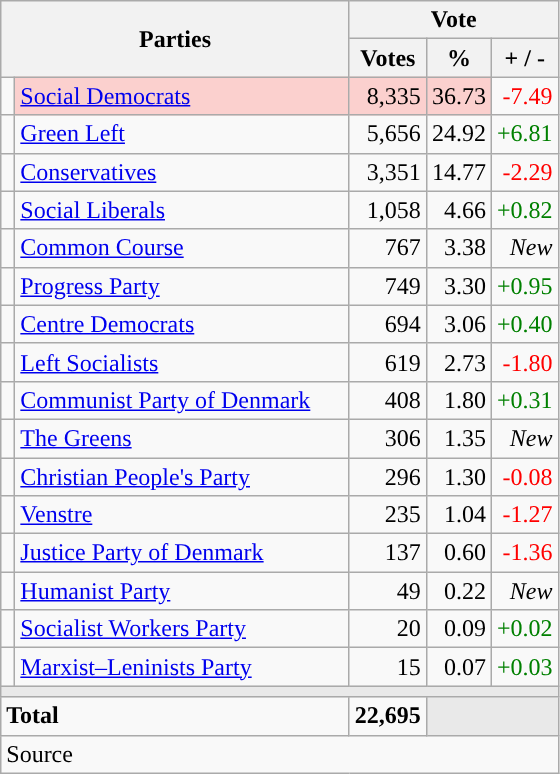<table class="wikitable" style="text-align:right;">
<tr>
<th style="text-align:centre;" rowspan="2" colspan="2" width="225">Parties</th>
<th colspan="3">Vote</th>
</tr>
<tr>
<th width="15">Votes</th>
<th width="15">%</th>
<th width="15">+ / -</th>
</tr>
<tr>
<td width="2" style="color:inherit;background:"></td>
<td bgcolor=#fbd0ce  align="left"><a href='#'>Social Democrats</a></td>
<td bgcolor=#fbd0ce>8,335</td>
<td bgcolor=#fbd0ce>36.73</td>
<td style=color:red;>-7.49</td>
</tr>
<tr>
<td width="2" style="color:inherit;background:"></td>
<td align="left"><a href='#'>Green Left</a></td>
<td>5,656</td>
<td>24.92</td>
<td style=color:green;>+6.81</td>
</tr>
<tr>
<td width="2" style="color:inherit;background:"></td>
<td align="left"><a href='#'>Conservatives</a></td>
<td>3,351</td>
<td>14.77</td>
<td style=color:red;>-2.29</td>
</tr>
<tr>
<td width="2" style="color:inherit;background:"></td>
<td align="left"><a href='#'>Social Liberals</a></td>
<td>1,058</td>
<td>4.66</td>
<td style=color:green;>+0.82</td>
</tr>
<tr>
<td width="2" style="color:inherit;background:"></td>
<td align="left"><a href='#'>Common Course</a></td>
<td>767</td>
<td>3.38</td>
<td><em>New</em></td>
</tr>
<tr>
<td width="2" style="color:inherit;background:"></td>
<td align="left"><a href='#'>Progress Party</a></td>
<td>749</td>
<td>3.30</td>
<td style=color:green;>+0.95</td>
</tr>
<tr>
<td width="2" style="color:inherit;background:"></td>
<td align="left"><a href='#'>Centre Democrats</a></td>
<td>694</td>
<td>3.06</td>
<td style=color:green;>+0.40</td>
</tr>
<tr>
<td width="2" style="color:inherit;background:"></td>
<td align="left"><a href='#'>Left Socialists</a></td>
<td>619</td>
<td>2.73</td>
<td style=color:red;>-1.80</td>
</tr>
<tr>
<td width="2" style="color:inherit;background:"></td>
<td align="left"><a href='#'>Communist Party of Denmark</a></td>
<td>408</td>
<td>1.80</td>
<td style=color:green;>+0.31</td>
</tr>
<tr>
<td width="2" style="color:inherit;background:"></td>
<td align="left"><a href='#'>The Greens</a></td>
<td>306</td>
<td>1.35</td>
<td><em>New</em></td>
</tr>
<tr>
<td width="2" style="color:inherit;background:"></td>
<td align="left"><a href='#'>Christian People's Party</a></td>
<td>296</td>
<td>1.30</td>
<td style=color:red;>-0.08</td>
</tr>
<tr>
<td width="2" style="color:inherit;background:"></td>
<td align="left"><a href='#'>Venstre</a></td>
<td>235</td>
<td>1.04</td>
<td style=color:red;>-1.27</td>
</tr>
<tr>
<td width="2" style="color:inherit;background:"></td>
<td align="left"><a href='#'>Justice Party of Denmark</a></td>
<td>137</td>
<td>0.60</td>
<td style=color:red;>-1.36</td>
</tr>
<tr>
<td width="2" style="color:inherit;background:"></td>
<td align="left"><a href='#'>Humanist Party</a></td>
<td>49</td>
<td>0.22</td>
<td><em>New</em></td>
</tr>
<tr>
<td width="2" style="color:inherit;background:"></td>
<td align="left"><a href='#'>Socialist Workers Party</a></td>
<td>20</td>
<td>0.09</td>
<td style=color:green;>+0.02</td>
</tr>
<tr>
<td width="2" style="color:inherit;background:"></td>
<td align="left"><a href='#'>Marxist–Leninists Party</a></td>
<td>15</td>
<td>0.07</td>
<td style=color:green;>+0.03</td>
</tr>
<tr>
<td colspan="7" bgcolor="#E9E9E9"></td>
</tr>
<tr>
<td align="left" colspan="2"><strong>Total</strong></td>
<td><strong>22,695</strong></td>
<td bgcolor="#E9E9E9" colspan="2"></td>
</tr>
<tr>
<td align="left" colspan="6">Source</td>
</tr>
</table>
